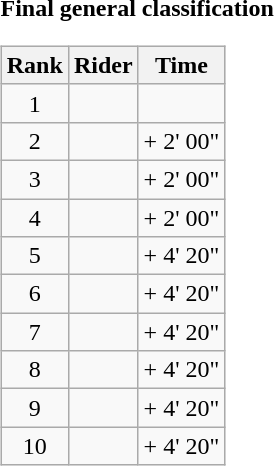<table>
<tr>
<td><strong>Final general classification</strong><br><table class="wikitable">
<tr>
<th scope="col">Rank</th>
<th scope="col">Rider</th>
<th scope="col">Time</th>
</tr>
<tr>
<td style="text-align:center;">1</td>
<td></td>
<td style="text-align:right;"></td>
</tr>
<tr>
<td style="text-align:center;">2</td>
<td></td>
<td style="text-align:right;">+ 2' 00"</td>
</tr>
<tr>
<td style="text-align:center;">3</td>
<td></td>
<td style="text-align:right;">+ 2' 00"</td>
</tr>
<tr>
<td style="text-align:center;">4</td>
<td></td>
<td style="text-align:right;">+ 2' 00"</td>
</tr>
<tr>
<td style="text-align:center;">5</td>
<td></td>
<td style="text-align:right;">+ 4' 20"</td>
</tr>
<tr>
<td style="text-align:center;">6</td>
<td></td>
<td style="text-align:right;">+ 4' 20"</td>
</tr>
<tr>
<td style="text-align:center;">7</td>
<td></td>
<td style="text-align:right;">+ 4' 20"</td>
</tr>
<tr>
<td style="text-align:center;">8</td>
<td></td>
<td style="text-align:right;">+ 4' 20"</td>
</tr>
<tr>
<td style="text-align:center;">9</td>
<td></td>
<td style="text-align:right;">+ 4' 20"</td>
</tr>
<tr>
<td style="text-align:center;">10</td>
<td></td>
<td style="text-align:right;">+ 4' 20"</td>
</tr>
</table>
</td>
</tr>
</table>
